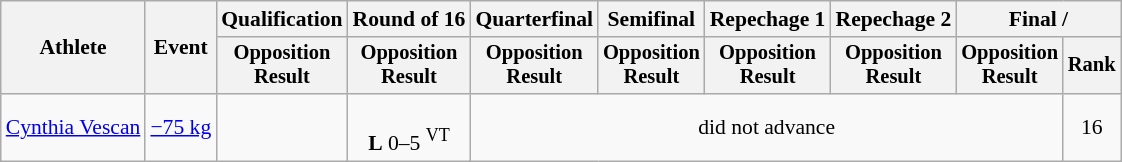<table class="wikitable" style="font-size:90%">
<tr>
<th rowspan=2>Athlete</th>
<th rowspan=2>Event</th>
<th>Qualification</th>
<th>Round of 16</th>
<th>Quarterfinal</th>
<th>Semifinal</th>
<th>Repechage 1</th>
<th>Repechage 2</th>
<th colspan=2>Final / </th>
</tr>
<tr style="font-size: 95%">
<th>Opposition<br>Result</th>
<th>Opposition<br>Result</th>
<th>Opposition<br>Result</th>
<th>Opposition<br>Result</th>
<th>Opposition<br>Result</th>
<th>Opposition<br>Result</th>
<th>Opposition<br>Result</th>
<th>Rank</th>
</tr>
<tr align=center>
<td align=left><a href='#'>Cynthia Vescan</a></td>
<td align=left><a href='#'>−75 kg</a></td>
<td></td>
<td><br><strong>L</strong> 0–5 <sup>VT</sup></td>
<td colspan=5>did not advance</td>
<td>16</td>
</tr>
</table>
